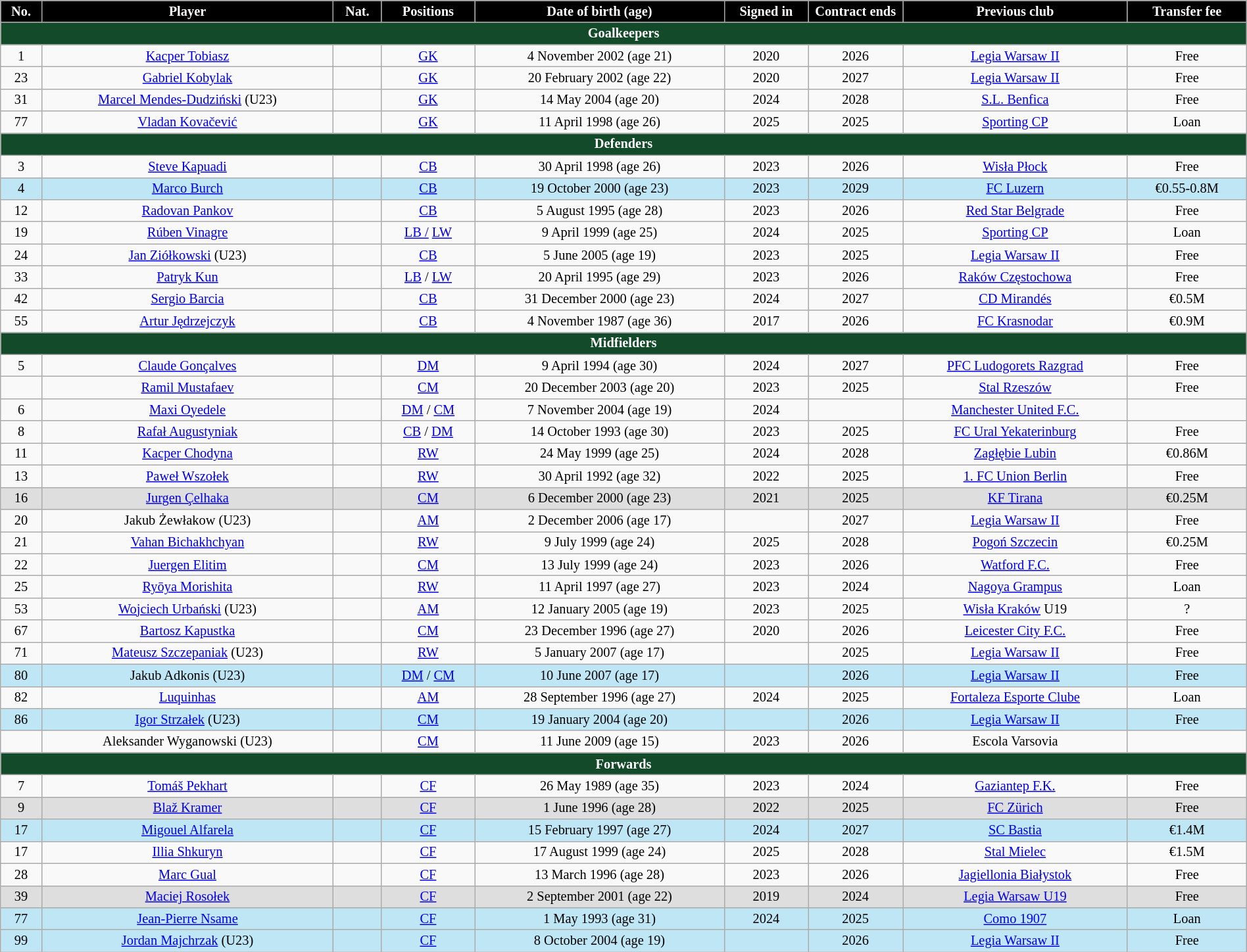<table class="wikitable" style="text-align:center; font-size:85%; width:100%">
<tr>
<th style="background:#000000; color:white; text-align:center;">No.</th>
<th style="background:#000000; color:white; text-align:center;">Player</th>
<th style="background:#000000; color:white; text-align:center;">Nat.</th>
<th style="background:#000000; color:white; text-align:center;">Positions</th>
<th style="background:#000000; color:white; text-align:center;">Date of birth (age)</th>
<th style="background:#000000; color:white; text-align:center; max-width:3.5em">Signed in</th>
<th style="background:#000000; color:white; text-align:center; max-width:4em">Contract ends</th>
<th style="background:#000000; color:white; text-align:center;">Previous club</th>
<th style="background:#000000; color:white; text-align:center; max-width:6em">Transfer fee</th>
</tr>
<tr>
<th colspan="9" style="background:#134A29; color:white; text-align:center;">Goalkeepers</th>
</tr>
<tr>
<td>1</td>
<td><a href='#'>Kacper Tobiasz</a></td>
<td></td>
<td><a href='#'>GK</a></td>
<td>4 November 2002 (age 21)</td>
<td>2020</td>
<td>2026</td>
<td> <a href='#'>Legia Warsaw II</a></td>
<td>Free</td>
</tr>
<tr>
<td>23</td>
<td><a href='#'>Gabriel Kobylak</a></td>
<td></td>
<td><a href='#'>GK</a></td>
<td>20 February 2002 (age 22)</td>
<td>2020</td>
<td>2027</td>
<td> <a href='#'>Legia Warsaw II</a></td>
<td>Free</td>
</tr>
<tr>
<td>31</td>
<td><a href='#'>Marcel Mendes-Dudziński</a> (U23)</td>
<td></td>
<td><a href='#'>GK</a></td>
<td>14 May 2004 (age 20)</td>
<td>2024</td>
<td>2028</td>
<td> <a href='#'>S.L. Benfica</a></td>
<td>Free</td>
</tr>
<tr>
<td>77</td>
<td><a href='#'>Vladan Kovačević</a></td>
<td></td>
<td><a href='#'>GK</a></td>
<td>11 April 1998 (age 26)</td>
<td>2025</td>
<td>2025</td>
<td> <a href='#'>Sporting CP</a></td>
<td>Loan</td>
</tr>
<tr>
<th colspan="9" style="background:#134A29; color:white; text-align:center;">Defenders</th>
</tr>
<tr>
<td>3</td>
<td><a href='#'>Steve Kapuadi</a></td>
<td></td>
<td><a href='#'>CB</a></td>
<td>30 April 1998 (age 26)</td>
<td>2023</td>
<td>2026</td>
<td> <a href='#'>Wisła Płock</a></td>
<td>Free</td>
</tr>
<tr style="background: #bfe6f5">
<td>4</td>
<td><a href='#'>Marco Burch</a></td>
<td></td>
<td><a href='#'>CB</a></td>
<td>19 October 2000 (age 23)</td>
<td>2023</td>
<td>2029</td>
<td> <a href='#'>FC Luzern</a></td>
<td>€0.55-0.8M</td>
</tr>
<tr>
<td>12</td>
<td><a href='#'>Radovan Pankov</a></td>
<td></td>
<td><a href='#'>CB</a></td>
<td>5 August 1995 (age 28)</td>
<td>2023</td>
<td>2026</td>
<td> <a href='#'>Red Star Belgrade</a></td>
<td>Free</td>
</tr>
<tr>
<td>19</td>
<td><a href='#'>Rúben Vinagre</a></td>
<td></td>
<td><a href='#'>LB /</a> <a href='#'>LW</a></td>
<td>9 April 1999 (age 25)</td>
<td>2024</td>
<td>2025</td>
<td> <a href='#'>Sporting CP</a></td>
<td>Loan</td>
</tr>
<tr>
<td>24</td>
<td><a href='#'>Jan Ziółkowski</a> (U23)</td>
<td></td>
<td><a href='#'>CB</a></td>
<td>5 June 2005 (age 19)</td>
<td>2023</td>
<td>2025</td>
<td> <a href='#'>Legia Warsaw II</a></td>
<td>Free</td>
</tr>
<tr>
<td>33</td>
<td><a href='#'>Patryk Kun</a></td>
<td></td>
<td><a href='#'>LB</a> / <a href='#'>LW</a></td>
<td>20 April 1995 (age 29)</td>
<td>2023</td>
<td>2026</td>
<td> <a href='#'>Raków Częstochowa</a></td>
<td>Free</td>
</tr>
<tr>
<td>42</td>
<td><a href='#'>Sergio Barcia</a></td>
<td></td>
<td><a href='#'>CB</a></td>
<td>31 December 2000 (age 23)</td>
<td>2024</td>
<td>2027</td>
<td> <a href='#'>CD Mirandés</a></td>
<td>€0.5M</td>
</tr>
<tr>
<td>55</td>
<td><a href='#'>Artur Jędrzejczyk</a></td>
<td></td>
<td><a href='#'>CB</a></td>
<td>4 November 1987 (age 36)</td>
<td>2017</td>
<td>2026</td>
<td> <a href='#'>FC Krasnodar</a></td>
<td>€0.9M</td>
</tr>
<tr>
<th colspan="9" style="background:#134A29; color:white; text-align:center;">Midfielders</th>
</tr>
<tr>
<td>5</td>
<td><a href='#'>Claude Gonçalves</a></td>
<td></td>
<td><a href='#'>DM</a></td>
<td>9 April 1994 (age 30)</td>
<td>2024</td>
<td>2027</td>
<td> <a href='#'>PFC Ludogorets Razgrad</a></td>
<td>Free</td>
</tr>
<tr>
<td></td>
<td><a href='#'>Ramil Mustafaev</a></td>
<td></td>
<td><a href='#'>CM</a></td>
<td>20 December 2003 (age 20)</td>
<td>2023</td>
<td>2025</td>
<td> <a href='#'>Stal Rzeszów</a></td>
<td>Free</td>
</tr>
<tr>
<td>6</td>
<td><a href='#'>Maxi Oyedele</a></td>
<td></td>
<td><a href='#'>DM</a> / <a href='#'>CM</a></td>
<td>7 November 2004 (age 19)</td>
<td>2024</td>
<td></td>
<td> <a href='#'>Manchester United F.C.</a></td>
<td></td>
</tr>
<tr>
<td>8</td>
<td><a href='#'>Rafał Augustyniak</a></td>
<td></td>
<td><a href='#'>CB</a> / <a href='#'>DM</a></td>
<td>14 October 1993 (age 30)</td>
<td>2023</td>
<td>2025</td>
<td> <a href='#'>FC Ural Yekaterinburg</a></td>
<td>Free</td>
</tr>
<tr>
<td>11</td>
<td><a href='#'>Kacper Chodyna</a></td>
<td></td>
<td><a href='#'>RW</a></td>
<td>24 May 1999 (age 25)</td>
<td>2024</td>
<td>2028</td>
<td> <a href='#'>Zagłębie Lubin</a></td>
<td>€0.86M</td>
</tr>
<tr>
<td>13</td>
<td><a href='#'>Paweł Wszołek</a></td>
<td></td>
<td><a href='#'>RW</a></td>
<td>30 April 1992 (age 32)</td>
<td>2022</td>
<td>2025</td>
<td> <a href='#'>1. FC Union Berlin</a></td>
<td>Free</td>
</tr>
<tr style="background: #dedede">
<td>16</td>
<td><a href='#'>Jurgen Çelhaka</a></td>
<td></td>
<td><a href='#'>CM</a></td>
<td>6 December 2000 (age 23)</td>
<td>2021</td>
<td>2025</td>
<td> <a href='#'>KF Tirana</a></td>
<td>€0.25M</td>
</tr>
<tr>
<td>20</td>
<td>Jakub Żewłakow (U23)</td>
<td></td>
<td><a href='#'>AM</a></td>
<td>2 December 2006 (age 17)</td>
<td></td>
<td>2027</td>
<td> <a href='#'>Legia Warsaw II</a></td>
<td>Free</td>
</tr>
<tr>
<td>21</td>
<td><a href='#'>Vahan Bichakhchyan</a></td>
<td></td>
<td><a href='#'>RW</a></td>
<td>9 July 1999 (age 24)</td>
<td>2025</td>
<td>2028</td>
<td> <a href='#'>Pogoń Szczecin</a></td>
<td>€0.25M</td>
</tr>
<tr>
<td>22</td>
<td><a href='#'>Juergen Elitim</a></td>
<td></td>
<td><a href='#'>CM</a></td>
<td>13 July 1999 (age 24)</td>
<td>2023</td>
<td>2026</td>
<td> <a href='#'>Watford F.C.</a></td>
<td>Free</td>
</tr>
<tr>
<td>25</td>
<td><a href='#'>Ryōya Morishita</a></td>
<td></td>
<td><a href='#'>RW</a></td>
<td>11 April 1997 (age 27)</td>
<td>2023</td>
<td>2024</td>
<td> <a href='#'>Nagoya Grampus</a></td>
<td>Loan</td>
</tr>
<tr>
<td>53</td>
<td><a href='#'>Wojciech Urbański</a> (U23)</td>
<td></td>
<td><a href='#'>AM</a></td>
<td>12 January 2005 (age 19)</td>
<td>2023</td>
<td>2025</td>
<td> <a href='#'>Wisła Kraków</a> U19</td>
<td>?</td>
</tr>
<tr>
<td>67</td>
<td><a href='#'>Bartosz Kapustka</a></td>
<td></td>
<td><a href='#'>CM</a></td>
<td>23 December 1996 (age 27)</td>
<td>2020</td>
<td>2026</td>
<td> <a href='#'>Leicester City F.C.</a></td>
<td>Free</td>
</tr>
<tr>
<td>71</td>
<td><a href='#'>Mateusz Szczepaniak</a> (U23)</td>
<td></td>
<td><a href='#'>RW</a></td>
<td>5 January 2007 (age 17)</td>
<td></td>
<td>2025</td>
<td> <a href='#'>Legia Warsaw II</a></td>
<td>Free</td>
</tr>
<tr style="background: #bfe6f5">
<td>80</td>
<td>Jakub Adkonis (U23)</td>
<td></td>
<td><a href='#'>DM</a> / <a href='#'>CM</a></td>
<td>10 June 2007 (age 17)</td>
<td></td>
<td>2026</td>
<td> <a href='#'>Legia Warsaw II</a></td>
<td>Free</td>
</tr>
<tr>
<td>82</td>
<td><a href='#'>Luquinhas</a></td>
<td></td>
<td><a href='#'>AM</a></td>
<td>28 September 1996 (age 27)</td>
<td>2024</td>
<td>2025</td>
<td> <a href='#'>Fortaleza Esporte Clube</a></td>
<td>Loan</td>
</tr>
<tr style="background: #bfe6f5">
<td>86</td>
<td><a href='#'>Igor Strzałek</a> (U23)</td>
<td></td>
<td><a href='#'>CM</a></td>
<td>19 January 2004 (age 20)</td>
<td></td>
<td>2026</td>
<td> <a href='#'>Legia Warsaw II</a></td>
<td>Free</td>
</tr>
<tr>
<td></td>
<td>Aleksander Wyganowski (U23)</td>
<td></td>
<td><a href='#'>CM</a></td>
<td>11 June 2009 (age 15)</td>
<td>2023</td>
<td>2026</td>
<td> Escola Varsovia</td>
<td></td>
</tr>
<tr>
<th colspan="9" style="background:#134A29; color:white; text-align:center;">Forwards</th>
</tr>
<tr>
<td>7</td>
<td><a href='#'>Tomáš Pekhart</a></td>
<td></td>
<td><a href='#'>CF</a></td>
<td>26 May 1989 (age 35)</td>
<td>2023</td>
<td>2024</td>
<td> <a href='#'>Gaziantep F.K.</a></td>
<td>Free</td>
</tr>
<tr style="background: #dedede">
<td>9</td>
<td><a href='#'>Blaž Kramer</a></td>
<td></td>
<td><a href='#'>CF</a></td>
<td>1 June 1996 (age 28)</td>
<td>2022</td>
<td>2025</td>
<td> <a href='#'>FC Zürich</a></td>
<td>Free</td>
</tr>
<tr style="background: #bfe6f5">
<td>17</td>
<td><a href='#'>Migouel Alfarela</a></td>
<td></td>
<td><a href='#'>CF</a></td>
<td>15 February 1997 (age 27)</td>
<td>2024</td>
<td>2027</td>
<td> <a href='#'>SC Bastia</a></td>
<td>€1.4M</td>
</tr>
<tr>
<td>17</td>
<td><a href='#'>Illia Shkuryn</a></td>
<td></td>
<td><a href='#'>CF</a></td>
<td>17 August 1999 (age 24)</td>
<td>2025</td>
<td>2028</td>
<td> <a href='#'>Stal Mielec</a></td>
<td>€1.5M</td>
</tr>
<tr>
<td>28</td>
<td><a href='#'>Marc Gual</a></td>
<td></td>
<td><a href='#'>CF</a></td>
<td>13 March 1996 (age 28)</td>
<td>2023</td>
<td>2026</td>
<td> <a href='#'>Jagiellonia Białystok</a></td>
<td>Free</td>
</tr>
<tr style="background: #dedede">
<td>39</td>
<td><a href='#'>Maciej Rosołek</a></td>
<td></td>
<td><a href='#'>CF</a></td>
<td>2 September 2001 (age 22)</td>
<td>2019</td>
<td>2024</td>
<td> <a href='#'>Legia Warsaw U19</a></td>
<td>Free</td>
</tr>
<tr style="background: #bfe6f5">
<td>77</td>
<td><a href='#'>Jean-Pierre Nsame</a></td>
<td></td>
<td><a href='#'>CF</a></td>
<td>1 May 1993 (age 31)</td>
<td>2024</td>
<td>2025</td>
<td> <a href='#'>Como 1907</a></td>
<td>Loan</td>
</tr>
<tr style="background: #bfe6f5">
<td>99</td>
<td><a href='#'>Jordan Majchrzak</a> (U23)</td>
<td></td>
<td><a href='#'>CF</a></td>
<td>8 October 2004 (age 19)</td>
<td></td>
<td>2026</td>
<td> <a href='#'>Legia Warsaw II</a></td>
<td>Free</td>
</tr>
</table>
